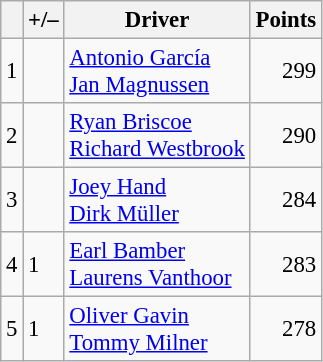<table class="wikitable" style="font-size: 95%;">
<tr>
<th scope="col"></th>
<th scope="col">+/–</th>
<th scope="col">Driver</th>
<th scope="col">Points</th>
</tr>
<tr>
<td align=center>1</td>
<td align="left"></td>
<td> <a href='#'>Antonio García</a><br> <a href='#'>Jan Magnussen</a></td>
<td align=right>299</td>
</tr>
<tr>
<td align=center>2</td>
<td align="left"></td>
<td> <a href='#'>Ryan Briscoe</a><br> <a href='#'>Richard Westbrook</a></td>
<td align=right>290</td>
</tr>
<tr>
<td align=center>3</td>
<td align="left"></td>
<td> <a href='#'>Joey Hand</a><br> <a href='#'>Dirk Müller</a></td>
<td align=right>284</td>
</tr>
<tr>
<td align=center>4</td>
<td align="left"> 1</td>
<td> <a href='#'>Earl Bamber</a><br> <a href='#'>Laurens Vanthoor</a></td>
<td align=right>283</td>
</tr>
<tr>
<td align=center>5</td>
<td align="left"> 1</td>
<td> <a href='#'>Oliver Gavin</a><br> <a href='#'>Tommy Milner</a></td>
<td align=right>278</td>
</tr>
</table>
